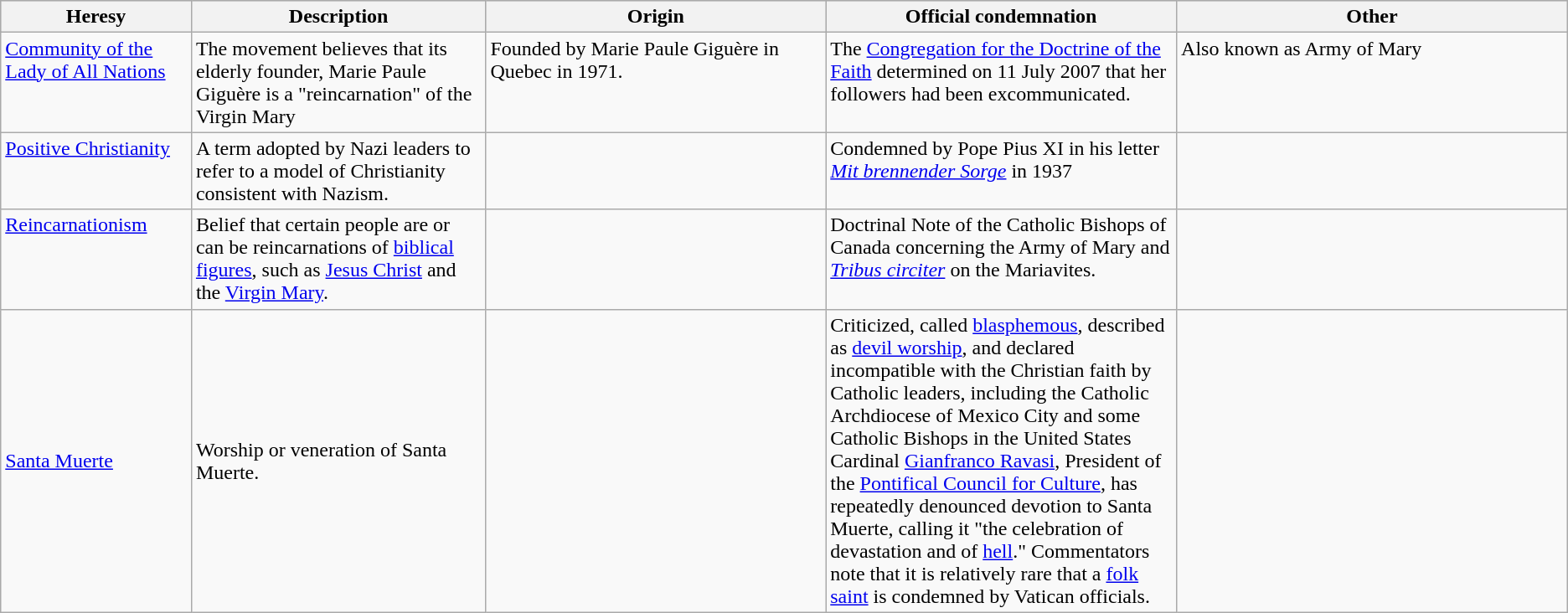<table class="wikitable">
<tr style="background:#ccc;">
<th style="width:150px;">Heresy</th>
<th style="width:250px;">Description</th>
<th style="width:300px;">Origin</th>
<th style="width:300px;">Official condemnation</th>
<th style="width:350px;">Other</th>
</tr>
<tr valign="top">
<td><a href='#'>Community of the Lady of All Nations</a></td>
<td>The movement believes that its elderly founder, Marie Paule Giguère is a "reincarnation" of the Virgin Mary</td>
<td>Founded by Marie Paule Giguère in Quebec in 1971.</td>
<td>The <a href='#'>Congregation for the Doctrine of the Faith</a> determined on 11 July 2007 that her followers had been excommunicated.</td>
<td>Also known as Army of Mary</td>
</tr>
<tr valign="top">
<td><a href='#'>Positive Christianity</a></td>
<td>A term adopted by Nazi leaders to refer to a model of Christianity consistent with Nazism.</td>
<td></td>
<td>Condemned by Pope Pius XI in his letter <em><a href='#'>Mit brennender Sorge</a></em> in 1937</td>
<td></td>
</tr>
<tr valign="top">
<td><a href='#'>Reincarnationism</a></td>
<td>Belief that certain people are or can be reincarnations of <a href='#'>biblical figures</a>, such as <a href='#'>Jesus Christ</a> and the <a href='#'>Virgin Mary</a>.</td>
<td></td>
<td>Doctrinal Note of the Catholic Bishops of Canada concerning the Army of Mary and <em><a href='#'>Tribus circiter</a></em> on the Mariavites.</td>
<td></td>
</tr>
<tr>
<td><a href='#'>Santa Muerte</a></td>
<td>Worship or veneration of Santa Muerte.</td>
<td></td>
<td>Criticized, called <a href='#'>blasphemous</a>, described as <a href='#'>devil worship</a>, and declared incompatible with the Christian faith by Catholic leaders, including the Catholic Archdiocese of Mexico City and some Catholic Bishops in the United States Cardinal <a href='#'>Gianfranco Ravasi</a>, President of the <a href='#'>Pontifical Council for Culture</a>, has repeatedly denounced devotion to Santa Muerte, calling it "the celebration of devastation and of <a href='#'>hell</a>." Commentators note that it is relatively rare that a <a href='#'>folk saint</a> is condemned by Vatican officials.</td>
<td></td>
</tr>
</table>
